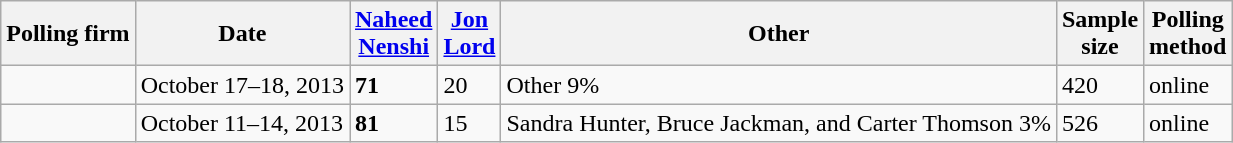<table class="wikitable sortable">
<tr>
<th>Polling firm</th>
<th>Date</th>
<th><a href='#'>Naheed<br>Nenshi</a></th>
<th><a href='#'>Jon<br>Lord</a></th>
<th>Other</th>
<th>Sample<br>size</th>
<th>Polling<br>method</th>
</tr>
<tr>
<td></td>
<td>October 17–18, 2013</td>
<td><strong>71</strong></td>
<td>20</td>
<td>Other 9%</td>
<td>420</td>
<td>online</td>
</tr>
<tr>
<td></td>
<td>October 11–14, 2013</td>
<td><strong>81</strong></td>
<td>15</td>
<td>Sandra Hunter, Bruce Jackman, and Carter Thomson 3%</td>
<td>526</td>
<td>online</td>
</tr>
</table>
